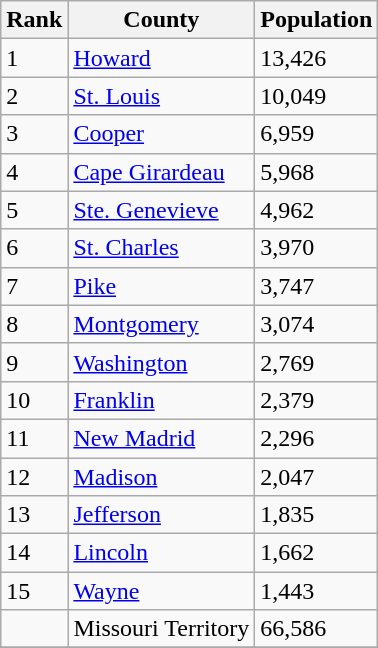<table class=wikitable>
<tr>
<th>Rank</th>
<th>County</th>
<th>Population</th>
</tr>
<tr>
<td>1</td>
<td><a href='#'>Howard</a></td>
<td>13,426</td>
</tr>
<tr>
<td>2</td>
<td><a href='#'>St. Louis</a></td>
<td>10,049</td>
</tr>
<tr>
<td>3</td>
<td><a href='#'>Cooper</a></td>
<td>6,959</td>
</tr>
<tr>
<td>4</td>
<td><a href='#'>Cape Girardeau</a></td>
<td>5,968</td>
</tr>
<tr>
<td>5</td>
<td><a href='#'>Ste. Genevieve</a></td>
<td>4,962</td>
</tr>
<tr>
<td>6</td>
<td><a href='#'>St. Charles</a></td>
<td>3,970</td>
</tr>
<tr>
<td>7</td>
<td><a href='#'>Pike</a></td>
<td>3,747</td>
</tr>
<tr>
<td>8</td>
<td><a href='#'>Montgomery</a></td>
<td>3,074</td>
</tr>
<tr>
<td>9</td>
<td><a href='#'>Washington</a></td>
<td>2,769</td>
</tr>
<tr>
<td>10</td>
<td><a href='#'>Franklin</a></td>
<td>2,379</td>
</tr>
<tr>
<td>11</td>
<td><a href='#'>New Madrid</a></td>
<td>2,296</td>
</tr>
<tr>
<td>12</td>
<td><a href='#'>Madison</a></td>
<td>2,047</td>
</tr>
<tr>
<td>13</td>
<td><a href='#'>Jefferson</a></td>
<td>1,835</td>
</tr>
<tr>
<td>14</td>
<td><a href='#'>Lincoln</a></td>
<td>1,662</td>
</tr>
<tr>
<td>15</td>
<td><a href='#'>Wayne</a></td>
<td>1,443</td>
</tr>
<tr>
<td></td>
<td>Missouri Territory</td>
<td>66,586</td>
</tr>
<tr>
</tr>
</table>
